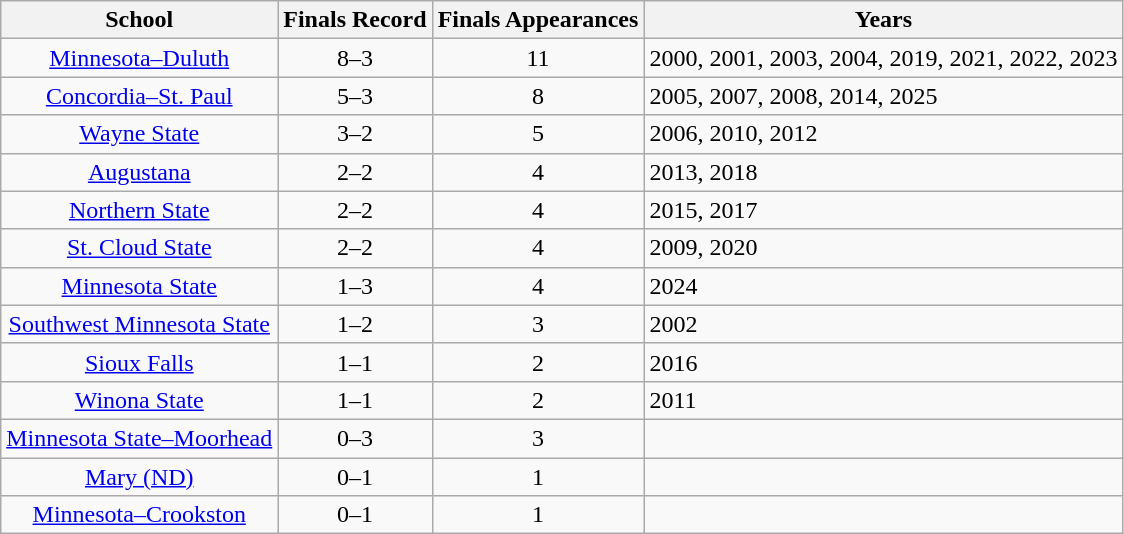<table class="wikitable sortable" style="text-align:center;">
<tr>
<th>School</th>
<th>Finals Record</th>
<th>Finals Appearances</th>
<th class=unsortable>Years</th>
</tr>
<tr>
<td><a href='#'>Minnesota–Duluth</a></td>
<td>8–3</td>
<td>11</td>
<td align=left>2000, 2001, 2003, 2004, 2019, 2021, 2022, 2023</td>
</tr>
<tr>
<td><a href='#'>Concordia–St. Paul</a></td>
<td>5–3</td>
<td>8</td>
<td align=left>2005, 2007, 2008, 2014, 2025</td>
</tr>
<tr>
<td><a href='#'>Wayne State</a></td>
<td>3–2</td>
<td>5</td>
<td align=left>2006, 2010, 2012</td>
</tr>
<tr>
<td><a href='#'>Augustana</a></td>
<td>2–2</td>
<td>4</td>
<td align=left>2013, 2018</td>
</tr>
<tr>
<td><a href='#'>Northern State</a></td>
<td>2–2</td>
<td>4</td>
<td align=left>2015, 2017</td>
</tr>
<tr>
<td><a href='#'>St. Cloud State</a></td>
<td>2–2</td>
<td>4</td>
<td align=left>2009, 2020</td>
</tr>
<tr>
<td><a href='#'>Minnesota State</a></td>
<td>1–3</td>
<td>4</td>
<td align=left>2024</td>
</tr>
<tr>
<td><a href='#'>Southwest Minnesota State</a></td>
<td>1–2</td>
<td>3</td>
<td align=left>2002</td>
</tr>
<tr>
<td><a href='#'>Sioux Falls</a></td>
<td>1–1</td>
<td>2</td>
<td align=left>2016</td>
</tr>
<tr>
<td><a href='#'>Winona State</a></td>
<td>1–1</td>
<td>2</td>
<td align=left>2011</td>
</tr>
<tr>
<td><a href='#'>Minnesota State–Moorhead</a></td>
<td>0–3</td>
<td>3</td>
<td align=left></td>
</tr>
<tr>
<td><a href='#'>Mary (ND)</a></td>
<td>0–1</td>
<td>1</td>
<td align=left></td>
</tr>
<tr>
<td><a href='#'>Minnesota–Crookston</a></td>
<td>0–1</td>
<td>1</td>
<td align=left></td>
</tr>
</table>
